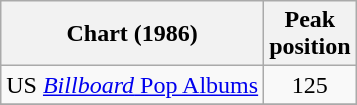<table class="wikitable sortable">
<tr>
<th>Chart (1986)</th>
<th>Peak<br>position</th>
</tr>
<tr>
<td>US <a href='#'><em>Billboard</em> Pop Albums</a></td>
<td align=center>125</td>
</tr>
<tr>
</tr>
</table>
